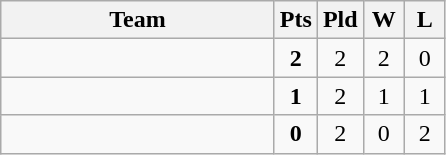<table class=wikitable style="text-align:center">
<tr>
<th width=175>Team</th>
<th width=20>Pts</th>
<th width=20>Pld</th>
<th width=20>W</th>
<th width=20>L</th>
</tr>
<tr>
<td style="text-align:left"></td>
<td><strong>2</strong></td>
<td>2</td>
<td>2</td>
<td>0</td>
</tr>
<tr>
<td style="text-align:left"></td>
<td><strong>1</strong></td>
<td>2</td>
<td>1</td>
<td>1</td>
</tr>
<tr>
<td style="text-align:left"></td>
<td><strong>0</strong></td>
<td>2</td>
<td>0</td>
<td>2</td>
</tr>
</table>
